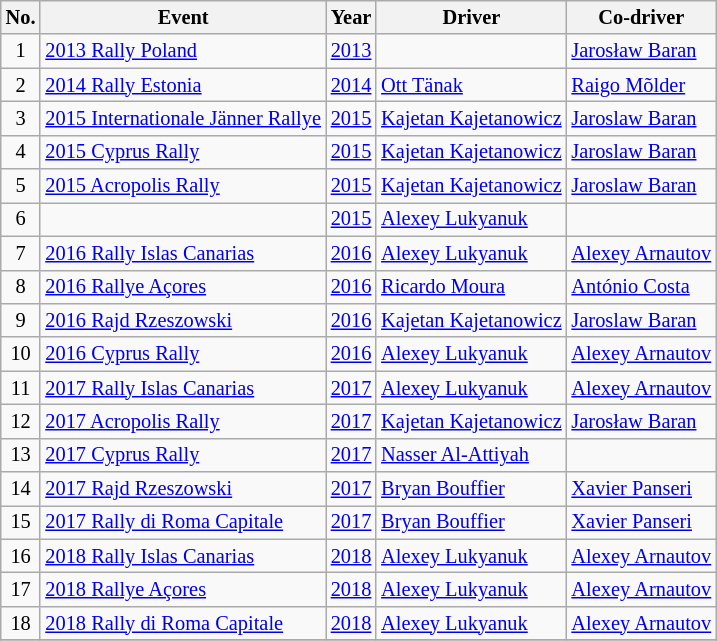<table class="wikitable" style="font-size: 85%; ">
<tr>
<th>No.</th>
<th>Event</th>
<th>Year</th>
<th>Driver</th>
<th>Co-driver</th>
</tr>
<tr>
<td align="center">1</td>
<td> <a href='#'>2013 Rally Poland</a></td>
<td align="center"><a href='#'>2013</a></td>
<td></td>
<td> <a href='#'>Jarosław Baran</a></td>
</tr>
<tr>
<td align="center">2</td>
<td> <a href='#'>2014 Rally Estonia</a></td>
<td align="center"><a href='#'>2014</a></td>
<td> <a href='#'>Ott Tänak</a></td>
<td> <a href='#'>Raigo Mõlder</a></td>
</tr>
<tr>
<td align="center">3</td>
<td> <a href='#'>2015 Internationale Jänner Rallye</a></td>
<td align="center"><a href='#'>2015</a></td>
<td> <a href='#'>Kajetan Kajetanowicz</a></td>
<td> <a href='#'>Jaroslaw Baran</a></td>
</tr>
<tr>
<td align="center">4</td>
<td> <a href='#'>2015 Cyprus Rally</a></td>
<td align="center"><a href='#'>2015</a></td>
<td> <a href='#'>Kajetan Kajetanowicz</a></td>
<td> <a href='#'>Jaroslaw Baran</a></td>
</tr>
<tr>
<td align="center">5</td>
<td> <a href='#'>2015 Acropolis Rally</a></td>
<td align="center"><a href='#'>2015</a></td>
<td> <a href='#'>Kajetan Kajetanowicz</a></td>
<td> <a href='#'>Jaroslaw Baran</a></td>
</tr>
<tr>
<td align="center">6</td>
<td></td>
<td align="center"><a href='#'>2015</a></td>
<td> <a href='#'>Alexey Lukyanuk</a></td>
<td></td>
</tr>
<tr>
<td align="center">7</td>
<td> <a href='#'>2016 Rally Islas Canarias</a></td>
<td align="center"><a href='#'>2016</a></td>
<td> <a href='#'>Alexey Lukyanuk</a></td>
<td> <a href='#'>Alexey Arnautov</a></td>
</tr>
<tr>
<td align="center">8</td>
<td> <a href='#'>2016 Rallye Açores</a></td>
<td align="center"><a href='#'>2016</a></td>
<td> <a href='#'>Ricardo Moura</a></td>
<td> <a href='#'>António Costa</a></td>
</tr>
<tr>
<td align="center">9</td>
<td> <a href='#'>2016 Rajd Rzeszowski</a></td>
<td align="center"><a href='#'>2016</a></td>
<td> <a href='#'>Kajetan Kajetanowicz</a></td>
<td> <a href='#'>Jaroslaw Baran</a></td>
</tr>
<tr>
<td align="center">10</td>
<td> <a href='#'>2016 Cyprus Rally</a></td>
<td align="center"><a href='#'>2016</a></td>
<td> <a href='#'>Alexey Lukyanuk</a></td>
<td> <a href='#'>Alexey Arnautov</a></td>
</tr>
<tr>
<td align="center">11</td>
<td> <a href='#'>2017 Rally Islas Canarias</a></td>
<td align="center"><a href='#'>2017</a></td>
<td> <a href='#'>Alexey Lukyanuk</a></td>
<td> <a href='#'>Alexey Arnautov</a></td>
</tr>
<tr>
<td align="center">12</td>
<td> <a href='#'>2017 Acropolis Rally</a></td>
<td align="center"><a href='#'>2017</a></td>
<td> <a href='#'>Kajetan Kajetanowicz</a></td>
<td> <a href='#'>Jarosław Baran</a></td>
</tr>
<tr>
<td align="center">13</td>
<td> <a href='#'>2017 Cyprus Rally</a></td>
<td align="center"><a href='#'>2017</a></td>
<td> <a href='#'>Nasser Al-Attiyah</a></td>
<td></td>
</tr>
<tr>
<td align="center">14</td>
<td> <a href='#'>2017 Rajd Rzeszowski</a></td>
<td align="center"><a href='#'>2017</a></td>
<td> <a href='#'>Bryan Bouffier</a></td>
<td> <a href='#'>Xavier Panseri</a></td>
</tr>
<tr>
<td align="center">15</td>
<td> <a href='#'>2017 Rally di Roma Capitale</a></td>
<td align="center"><a href='#'>2017</a></td>
<td> <a href='#'>Bryan Bouffier</a></td>
<td> <a href='#'>Xavier Panseri</a></td>
</tr>
<tr>
<td align="center">16</td>
<td> <a href='#'>2018 Rally Islas Canarias</a></td>
<td align="center"><a href='#'>2018</a></td>
<td> <a href='#'>Alexey Lukyanuk</a></td>
<td> <a href='#'>Alexey Arnautov</a></td>
</tr>
<tr>
<td align="center">17</td>
<td> <a href='#'>2018 Rallye Açores</a></td>
<td align="center"><a href='#'>2018</a></td>
<td> <a href='#'>Alexey Lukyanuk</a></td>
<td> <a href='#'>Alexey Arnautov</a></td>
</tr>
<tr>
<td align="center">18</td>
<td> <a href='#'>2018 Rally di Roma Capitale</a></td>
<td align="center"><a href='#'>2018</a></td>
<td> <a href='#'>Alexey Lukyanuk</a></td>
<td> <a href='#'>Alexey Arnautov</a></td>
</tr>
<tr>
</tr>
</table>
